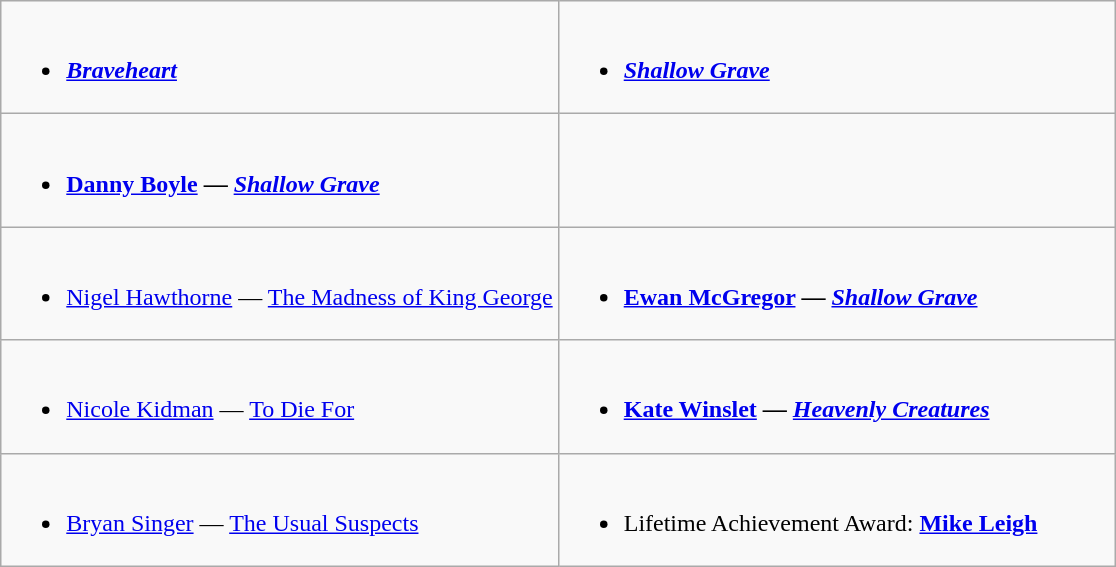<table class="wikitable">
<tr>
<td style="vertical-align:top;" width="50%"><br><ul><li><strong><em><a href='#'>Braveheart</a></em></strong></li></ul></td>
<td style="vertical-align:top;" width="50%"><br><ul><li><strong><em><a href='#'>Shallow Grave</a></em></strong></li></ul></td>
</tr>
<tr>
<td style="vertical-align:top;" width="50%"><br><ul><li><strong><a href='#'>Danny Boyle</a> — <em><a href='#'>Shallow Grave</a><strong><em></li></ul></td>
<td style="vertical-align:top;" width="50%"></td>
</tr>
<tr>
<td style="vertical-align:top;" width="50%"><br><ul><li></strong><a href='#'>Nigel Hawthorne</a> — </em><a href='#'>The Madness of King George</a></em></strong></li></ul></td>
<td style="vertical-align:top;" width="50%"><br><ul><li><strong><a href='#'>Ewan McGregor</a> — <em><a href='#'>Shallow Grave</a><strong><em></li></ul></td>
</tr>
<tr>
<td style="vertical-align:top;" width="50%"><br><ul><li></strong><a href='#'>Nicole Kidman</a> — </em><a href='#'>To Die For</a></em></strong></li></ul></td>
<td style="vertical-align:top;" width="50%"><br><ul><li><strong><a href='#'>Kate Winslet</a> — <em><a href='#'>Heavenly Creatures</a><strong><em></li></ul></td>
</tr>
<tr>
<td style="vertical-align:top;" width="50%"><br><ul><li></strong><a href='#'>Bryan Singer</a> — </em><a href='#'>The Usual Suspects</a></em></strong></li></ul></td>
<td style="vertical-align:top;" width="50%"><br><ul><li>Lifetime Achievement Award: <strong><a href='#'>Mike Leigh</a></strong></li></ul></td>
</tr>
</table>
